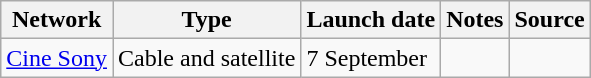<table class="wikitable sortable">
<tr>
<th>Network</th>
<th>Type</th>
<th>Launch date</th>
<th>Notes</th>
<th>Source</th>
</tr>
<tr>
<td><a href='#'>Cine Sony</a></td>
<td>Cable and satellite</td>
<td>7 September</td>
<td></td>
<td></td>
</tr>
</table>
